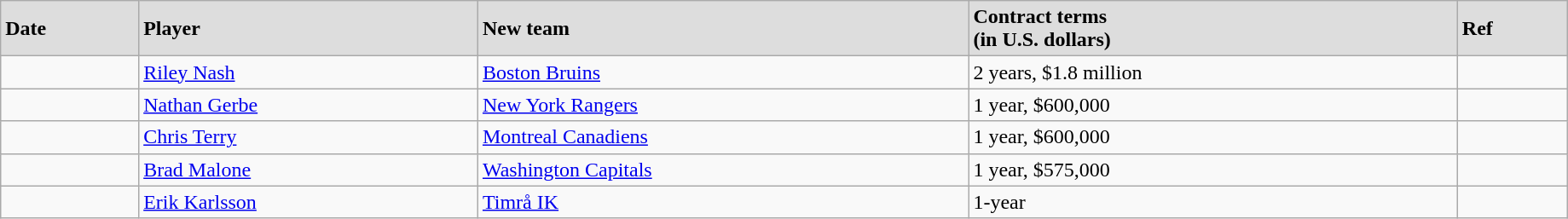<table class="wikitable" width=97%>
<tr style="background:#ddd;">
<td><strong>Date</strong></td>
<td><strong>Player</strong></td>
<td><strong>New team</strong></td>
<td><strong>Contract terms</strong><br><strong>(in U.S. dollars)</strong></td>
<td><strong>Ref</strong></td>
</tr>
<tr>
<td></td>
<td><a href='#'>Riley Nash</a></td>
<td><a href='#'>Boston Bruins</a></td>
<td>2 years, $1.8 million</td>
<td></td>
</tr>
<tr>
<td></td>
<td><a href='#'>Nathan Gerbe</a></td>
<td><a href='#'>New York Rangers</a></td>
<td>1 year, $600,000</td>
<td></td>
</tr>
<tr>
<td></td>
<td><a href='#'>Chris Terry</a></td>
<td><a href='#'>Montreal Canadiens</a></td>
<td>1 year, $600,000</td>
<td></td>
</tr>
<tr>
<td></td>
<td><a href='#'>Brad Malone</a></td>
<td><a href='#'>Washington Capitals</a></td>
<td>1 year, $575,000</td>
<td></td>
</tr>
<tr>
<td></td>
<td><a href='#'>Erik Karlsson</a></td>
<td><a href='#'>Timrå IK</a></td>
<td>1-year</td>
<td></td>
</tr>
</table>
